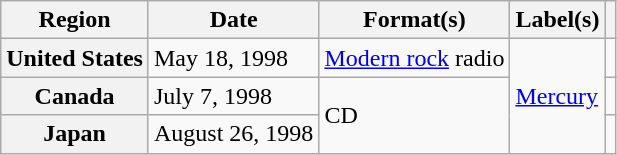<table class="wikitable plainrowheaders">
<tr>
<th scope="col">Region</th>
<th scope="col">Date</th>
<th scope="col">Format(s)</th>
<th scope="col">Label(s)</th>
<th scope="col"></th>
</tr>
<tr>
<th scope="row">United States</th>
<td>May 18, 1998</td>
<td><a href='#'>Modern rock</a> radio</td>
<td rowspan="3"><a href='#'>Mercury</a></td>
<td></td>
</tr>
<tr>
<th scope="row">Canada</th>
<td>July 7, 1998</td>
<td rowspan="2">CD</td>
<td></td>
</tr>
<tr>
<th scope="row">Japan</th>
<td>August 26, 1998</td>
<td></td>
</tr>
</table>
